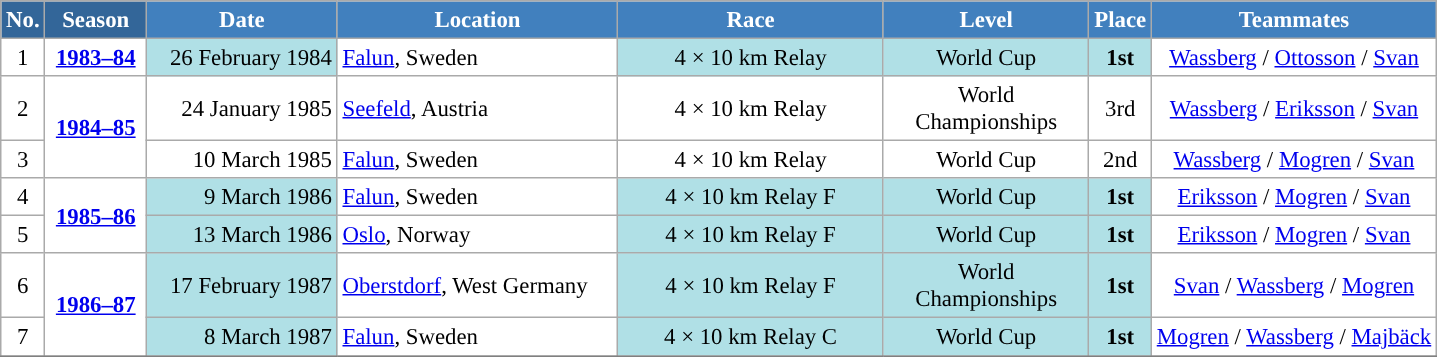<table class="wikitable sortable" style="font-size:95%; text-align:center; border:grey solid 1px; border-collapse:collapse; background:#ffffff;">
<tr style="background:#efefef;">
<th style="background-color:#369; color:white;">No.</th>
<th style="background-color:#369; color:white;">Season</th>
<th style="background-color:#4180be; color:white; width:120px;">Date</th>
<th style="background-color:#4180be; color:white; width:180px;">Location</th>
<th style="background-color:#4180be; color:white; width:170px;">Race</th>
<th style="background-color:#4180be; color:white; width:130px;">Level</th>
<th style="background-color:#4180be; color:white;">Place</th>
<th style="background-color:#4180be; color:white;">Teammates</th>
</tr>
<tr>
<td align=center>1</td>
<td rowspan=1 align=center><strong><a href='#'>1983–84</a></strong></td>
<td bgcolor="#BOEOE6" align=right>26 February 1984</td>
<td align=left> <a href='#'>Falun</a>, Sweden</td>
<td bgcolor="#BOEOE6">4 × 10 km Relay</td>
<td bgcolor="#BOEOE6">World Cup</td>
<td bgcolor="#BOEOE6"><strong>1st</strong></td>
<td><a href='#'>Wassberg</a> / <a href='#'>Ottosson</a> / <a href='#'>Svan</a></td>
</tr>
<tr>
<td align=center>2</td>
<td rowspan=2 align=center><strong> <a href='#'>1984–85</a> </strong></td>
<td align=right>24 January 1985</td>
<td align=left> <a href='#'>Seefeld</a>, Austria</td>
<td>4 × 10 km Relay</td>
<td>World Championships</td>
<td>3rd</td>
<td><a href='#'>Wassberg</a> / <a href='#'>Eriksson</a> / <a href='#'>Svan</a></td>
</tr>
<tr>
<td align=center>3</td>
<td align=right>10 March 1985</td>
<td align=left> <a href='#'>Falun</a>, Sweden</td>
<td>4 × 10 km  Relay</td>
<td>World Cup</td>
<td>2nd</td>
<td><a href='#'>Wassberg</a> / <a href='#'>Mogren</a> / <a href='#'>Svan</a></td>
</tr>
<tr>
<td align=center>4</td>
<td rowspan=2 align=center><strong><a href='#'>1985–86</a></strong></td>
<td bgcolor="#BOEOE6" align=right>9 March 1986</td>
<td align=left> <a href='#'>Falun</a>, Sweden</td>
<td bgcolor="#BOEOE6">4 × 10 km Relay F</td>
<td bgcolor="#BOEOE6">World Cup</td>
<td bgcolor="#BOEOE6"><strong>1st</strong></td>
<td><a href='#'>Eriksson</a> / <a href='#'>Mogren</a> / <a href='#'>Svan</a></td>
</tr>
<tr>
<td align=center>5</td>
<td bgcolor="#BOEOE6" align=right>13 March 1986</td>
<td align=left> <a href='#'>Oslo</a>, Norway</td>
<td bgcolor="#BOEOE6">4 × 10 km Relay F</td>
<td bgcolor="#BOEOE6">World Cup</td>
<td bgcolor="#BOEOE6"><strong>1st</strong></td>
<td><a href='#'>Eriksson</a> / <a href='#'>Mogren</a> / <a href='#'>Svan</a></td>
</tr>
<tr>
<td align=center>6</td>
<td rowspan=2 align=center><strong><a href='#'>1986–87</a></strong></td>
<td bgcolor="#BOEOE6" align=right>17 February 1987</td>
<td align=left> <a href='#'>Oberstdorf</a>, West Germany</td>
<td bgcolor="#BOEOE6">4 × 10 km Relay F</td>
<td bgcolor="#BOEOE6">World Championships</td>
<td bgcolor="#BOEOE6"><strong>1st</strong></td>
<td><a href='#'>Svan</a> / <a href='#'>Wassberg</a> / <a href='#'>Mogren</a></td>
</tr>
<tr>
<td align=center>7</td>
<td bgcolor="#BOEOE6" align=right>8 March 1987</td>
<td align=left> <a href='#'>Falun</a>, Sweden</td>
<td bgcolor="#BOEOE6">4 × 10 km Relay C</td>
<td bgcolor="#BOEOE6">World Cup</td>
<td bgcolor="#BOEOE6"><strong>1st</strong></td>
<td><a href='#'>Mogren</a> / <a href='#'>Wassberg</a> / <a href='#'>Majbäck</a></td>
</tr>
<tr>
</tr>
</table>
